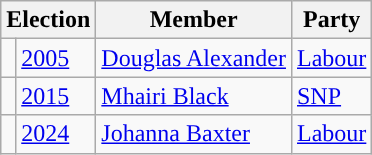<table class="wikitable">
<tr>
<th colspan="2">Election</th>
<th>Member</th>
<th>Party</th>
</tr>
<tr>
<td style="color:inherit;background-color: "></td>
<td><a href='#'>2005</a></td>
<td><a href='#'>Douglas Alexander</a></td>
<td><a href='#'>Labour</a></td>
</tr>
<tr>
<td style="color:inherit;background-color: "></td>
<td><a href='#'>2015</a></td>
<td><a href='#'>Mhairi Black</a></td>
<td><a href='#'>SNP</a></td>
</tr>
<tr>
<td style="color:inherit;background-color: "></td>
<td><a href='#'>2024</a></td>
<td><a href='#'>Johanna Baxter</a></td>
<td><a href='#'>Labour</a></td>
</tr>
</table>
